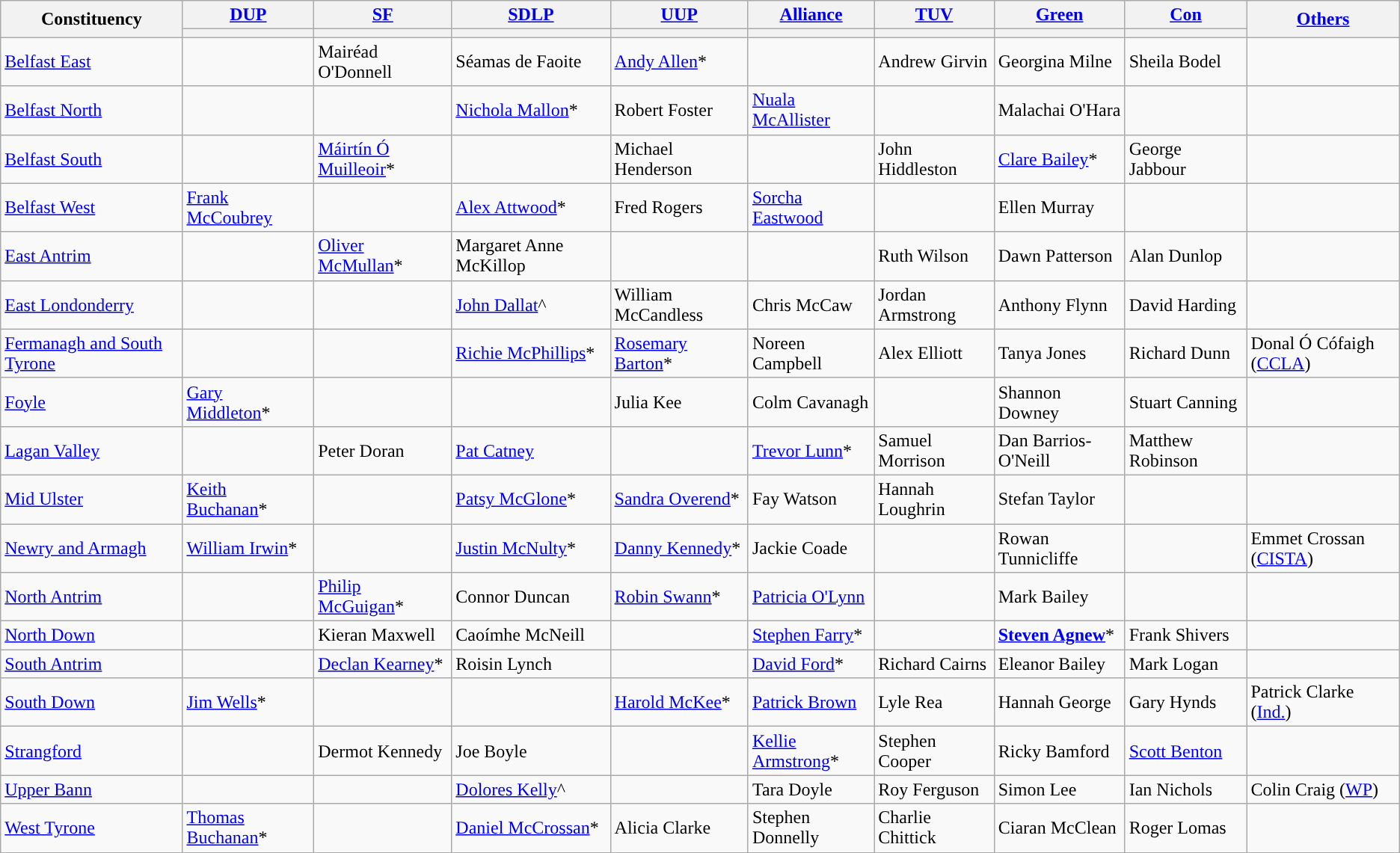<table class="wikitable">
<tr>
<th rowspan="2">Constituency</th>
<th><a href='#'>DUP</a></th>
<th><a href='#'>SF</a></th>
<th><a href='#'>SDLP</a></th>
<th><a href='#'>UUP</a></th>
<th><a href='#'>Alliance</a></th>
<th><a href='#'>TUV</a></th>
<th><a href='#'>Green</a></th>
<th><a href='#'>Con</a></th>
<th rowspan="2"><a href='#'>Others</a></th>
</tr>
<tr>
<th style="background:"></th>
<th style="background:"></th>
<th style="background:"></th>
<th style="background:"></th>
<th style="background:"></th>
<th style="background:"></th>
<th style="background:"></th>
<th style="background:"></th>
</tr>
<tr>
<td><a href='#'>Belfast East</a></td>
<td style:"background;></td>
<td style:"background;>Mairéad O'Donnell</td>
<td style:"background;>Séamas de Faoite</td>
<td style:"background;><a href='#'>Andy Allen</a>*</td>
<td style:"background;></td>
<td style:"background;>Andrew Girvin</td>
<td style:"background;>Georgina Milne</td>
<td style:"background;>Sheila Bodel</td>
<td></td>
</tr>
<tr>
<td><a href='#'>Belfast North</a></td>
<td style:"background;></td>
<td style:"background;></td>
<td style:"background;><a href='#'>Nichola Mallon</a>*</td>
<td style:"background;>Robert Foster</td>
<td style:"background;><a href='#'>Nuala McAllister</a></td>
<td style:"background;></td>
<td style:"background;>Malachai O'Hara</td>
<td style:"background;></td>
<td></td>
</tr>
<tr>
<td><a href='#'>Belfast South</a></td>
<td style:"background;></td>
<td style:"background;><a href='#'>Máirtín Ó Muilleoir</a>*</td>
<td style:"background;></td>
<td style:"background;>Michael Henderson</td>
<td style:"background;></td>
<td style:"background;>John Hiddleston</td>
<td style:"background;><a href='#'>Clare Bailey</a>*</td>
<td style:"background;>George Jabbour</td>
<td></td>
</tr>
<tr>
<td><a href='#'>Belfast West</a></td>
<td style:"background;><a href='#'>Frank McCoubrey</a></td>
<td style:"background;></td>
<td style:"background;><a href='#'>Alex Attwood</a>*</td>
<td style:"background;>Fred Rogers</td>
<td style:"background;><a href='#'>Sorcha Eastwood</a></td>
<td style:"background;></td>
<td style:"background;>Ellen Murray</td>
<td style:"background;></td>
<td></td>
</tr>
<tr>
<td><a href='#'>East Antrim</a></td>
<td style:"background;></td>
<td style:"background;><a href='#'>Oliver McMullan</a>*</td>
<td style:"background;>Margaret Anne McKillop</td>
<td style:"background;></td>
<td style:"background;></td>
<td style:"background;>Ruth Wilson</td>
<td style:"background;>Dawn Patterson</td>
<td style:"background;>Alan Dunlop</td>
<td></td>
</tr>
<tr>
<td><a href='#'>East Londonderry</a></td>
<td style:"background;></td>
<td style:"background;></td>
<td style:"background;><a href='#'>John Dallat</a>^</td>
<td style:"background;>William McCandless</td>
<td style:"background;>Chris McCaw</td>
<td style:"background;>Jordan Armstrong</td>
<td style:"background;>Anthony Flynn</td>
<td style:"background;>David Harding</td>
<td></td>
</tr>
<tr>
<td><a href='#'>Fermanagh and South Tyrone</a></td>
<td style:"background;></td>
<td style:"background;></td>
<td style:"background;><a href='#'>Richie McPhillips</a>*</td>
<td style:"background;><a href='#'>Rosemary Barton</a>*</td>
<td style:"background;>Noreen Campbell</td>
<td style:"background;>Alex Elliott</td>
<td style:"background;>Tanya Jones</td>
<td style:"background;>Richard Dunn</td>
<td>Donal Ó Cófaigh (<a href='#'>CCLA</a>)</td>
</tr>
<tr>
<td><a href='#'>Foyle</a></td>
<td style:"background;><a href='#'>Gary Middleton</a>*</td>
<td style:"background;></td>
<td style:"background;></td>
<td style:"background;>Julia Kee</td>
<td style:"background;>Colm Cavanagh</td>
<td style:"background;></td>
<td style:"background;>Shannon Downey</td>
<td style:"background;>Stuart Canning</td>
<td></td>
</tr>
<tr>
<td><a href='#'>Lagan Valley</a></td>
<td style:"background;></td>
<td style:"background;>Peter Doran</td>
<td style:"background;><a href='#'>Pat Catney</a></td>
<td style:"background;></td>
<td style:"background;><a href='#'>Trevor Lunn</a>*</td>
<td style:"background;>Samuel Morrison</td>
<td style:"background;>Dan Barrios-O'Neill</td>
<td style:"background;>Matthew Robinson</td>
<td></td>
</tr>
<tr>
<td><a href='#'>Mid Ulster</a></td>
<td style:"background;><a href='#'>Keith Buchanan</a>*</td>
<td style:"background;></td>
<td style:"background;><a href='#'>Patsy McGlone</a>*</td>
<td style:"background;><a href='#'>Sandra Overend</a>*</td>
<td style:"background;>Fay Watson</td>
<td style:"background;>Hannah Loughrin</td>
<td style:"background;>Stefan Taylor</td>
<td style:"background;></td>
<td></td>
</tr>
<tr>
<td><a href='#'>Newry and Armagh</a></td>
<td style:"background;><a href='#'>William Irwin</a>*</td>
<td style:"background;></td>
<td style:"background;><a href='#'>Justin McNulty</a>*</td>
<td style:"background;><a href='#'>Danny Kennedy</a>*</td>
<td style:"background;>Jackie Coade</td>
<td style:"background;></td>
<td style:"background;>Rowan Tunnicliffe</td>
<td style:"background;></td>
<td>Emmet Crossan (<a href='#'>CISTA</a>)</td>
</tr>
<tr>
<td><a href='#'>North Antrim</a></td>
<td style:"background;></td>
<td style:"background;><a href='#'>Philip McGuigan</a>*</td>
<td style:"background;>Connor Duncan</td>
<td style:"background;><a href='#'>Robin Swann</a>*</td>
<td style:"background;><a href='#'>Patricia O'Lynn</a></td>
<td style:"background;></td>
<td style:"background;>Mark Bailey</td>
<td style:"background;></td>
<td></td>
</tr>
<tr>
<td><a href='#'>North Down</a></td>
<td style:"background;></td>
<td style:"background;>Kieran Maxwell</td>
<td style:"background;>Caoímhe McNeill</td>
<td style:"background;></td>
<td style:"background;><a href='#'>Stephen Farry</a>*</td>
<td style:"background;></td>
<td style:"background;><strong><a href='#'>Steven Agnew</a></strong>*</td>
<td style:"background;>Frank Shivers</td>
<td></td>
</tr>
<tr>
<td><a href='#'>South Antrim</a></td>
<td style:"background;></td>
<td style:"background;><a href='#'>Declan Kearney</a>*</td>
<td style:"background;>Roisin Lynch</td>
<td style:"background;></td>
<td style:"background;><a href='#'>David Ford</a>*</td>
<td style:"background;>Richard Cairns</td>
<td style:"background;>Eleanor Bailey</td>
<td style:"background;>Mark Logan</td>
<td></td>
</tr>
<tr>
<td><a href='#'>South Down</a></td>
<td style:"background;><a href='#'>Jim Wells</a>*</td>
<td style:"background;></td>
<td style:"background;></td>
<td style:"background;><a href='#'>Harold McKee</a>*</td>
<td style:"background;><a href='#'>Patrick Brown</a></td>
<td style:"background;>Lyle Rea</td>
<td style:"background;>Hannah George</td>
<td style:"background;>Gary Hynds</td>
<td>Patrick Clarke (<a href='#'>Ind.</a>)</td>
</tr>
<tr>
<td><a href='#'>Strangford</a></td>
<td style:"background;></td>
<td style:"background;>Dermot Kennedy</td>
<td style:"background;>Joe Boyle</td>
<td style:"background;></td>
<td style:"background;><a href='#'>Kellie Armstrong</a>*</td>
<td style:"background;>Stephen Cooper</td>
<td style:"background;>Ricky Bamford</td>
<td style:"background;><a href='#'>Scott Benton</a></td>
<td></td>
</tr>
<tr>
<td><a href='#'>Upper Bann</a></td>
<td style:"background;></td>
<td style:"background;></td>
<td style:"background;><a href='#'>Dolores Kelly</a>^</td>
<td style:"background;></td>
<td style:"background;>Tara Doyle</td>
<td style:"background;>Roy Ferguson</td>
<td style:"background;>Simon Lee</td>
<td style:"background;>Ian Nichols</td>
<td>Colin Craig (<a href='#'>WP</a>)</td>
</tr>
<tr>
<td><a href='#'>West Tyrone</a></td>
<td style:"background;><a href='#'>Thomas Buchanan</a>*</td>
<td style:"background;></td>
<td style:"background;><a href='#'>Daniel McCrossan</a>*</td>
<td style:"background;>Alicia Clarke</td>
<td style:"background;>Stephen Donnelly</td>
<td style:"background;>Charlie Chittick</td>
<td style:"background;>Ciaran McClean</td>
<td style:"background;>Roger Lomas</td>
<td></td>
</tr>
</table>
